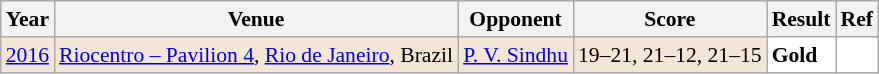<table class="sortable wikitable" style="font-size: 90%;">
<tr>
<th>Year</th>
<th>Venue</th>
<th>Opponent</th>
<th>Score</th>
<th>Result</th>
<th>Ref</th>
</tr>
<tr style="background:#F3E6D7">
<td align="center"><a href='#'>2016</a></td>
<td align="left"><a href='#'>Riocentro – Pavilion 4</a>, <a href='#'>Rio de Janeiro</a>, Brazil</td>
<td align="left"> <a href='#'>P. V. Sindhu</a></td>
<td align="left">19–21, 21–12, 21–15</td>
<td style="text-align:left; background:white"> <strong>Gold</strong></td>
<td style="text-align:center; background:white"></td>
</tr>
</table>
